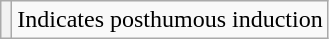<table class="wikitable plainrowheaders">
<tr>
<th scope="row" style="text-align:center"></th>
<td>Indicates posthumous induction</td>
</tr>
</table>
